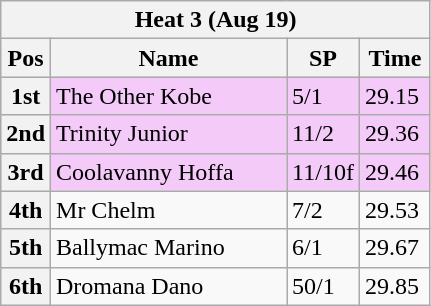<table class="wikitable">
<tr>
<th colspan="6">Heat 3 (Aug 19)</th>
</tr>
<tr>
<th width=20>Pos</th>
<th width=150>Name</th>
<th width=40>SP</th>
<th width=40>Time</th>
</tr>
<tr style="background: #f4caf9;">
<th>1st</th>
<td>The Other Kobe</td>
<td>5/1</td>
<td>29.15</td>
</tr>
<tr style="background: #f4caf9;">
<th>2nd</th>
<td>Trinity Junior</td>
<td>11/2</td>
<td>29.36</td>
</tr>
<tr style="background: #f4caf9;">
<th>3rd</th>
<td>Coolavanny Hoffa</td>
<td>11/10f</td>
<td>29.46</td>
</tr>
<tr>
<th>4th</th>
<td>Mr Chelm</td>
<td>7/2</td>
<td>29.53</td>
</tr>
<tr>
<th>5th</th>
<td>Ballymac Marino</td>
<td>6/1</td>
<td>29.67</td>
</tr>
<tr>
<th>6th</th>
<td>Dromana Dano</td>
<td>50/1</td>
<td>29.85</td>
</tr>
</table>
